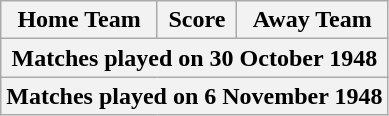<table class="wikitable" style="text-align: center">
<tr>
<th>Home Team</th>
<th>Score</th>
<th>Away Team</th>
</tr>
<tr>
<th colspan="3">Matches played on 30 October 1948<br>


</th>
</tr>
<tr>
<th colspan="3">Matches played on 6 November 1948<br>

</th>
</tr>
</table>
